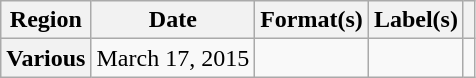<table class="wikitable plainrowheaders">
<tr>
<th>Region</th>
<th>Date</th>
<th>Format(s)</th>
<th>Label(s)</th>
<th></th>
</tr>
<tr>
<th scope="row">Various</th>
<td>March 17, 2015</td>
<td></td>
<td></td>
<td style="text-align: center;"></td>
</tr>
</table>
